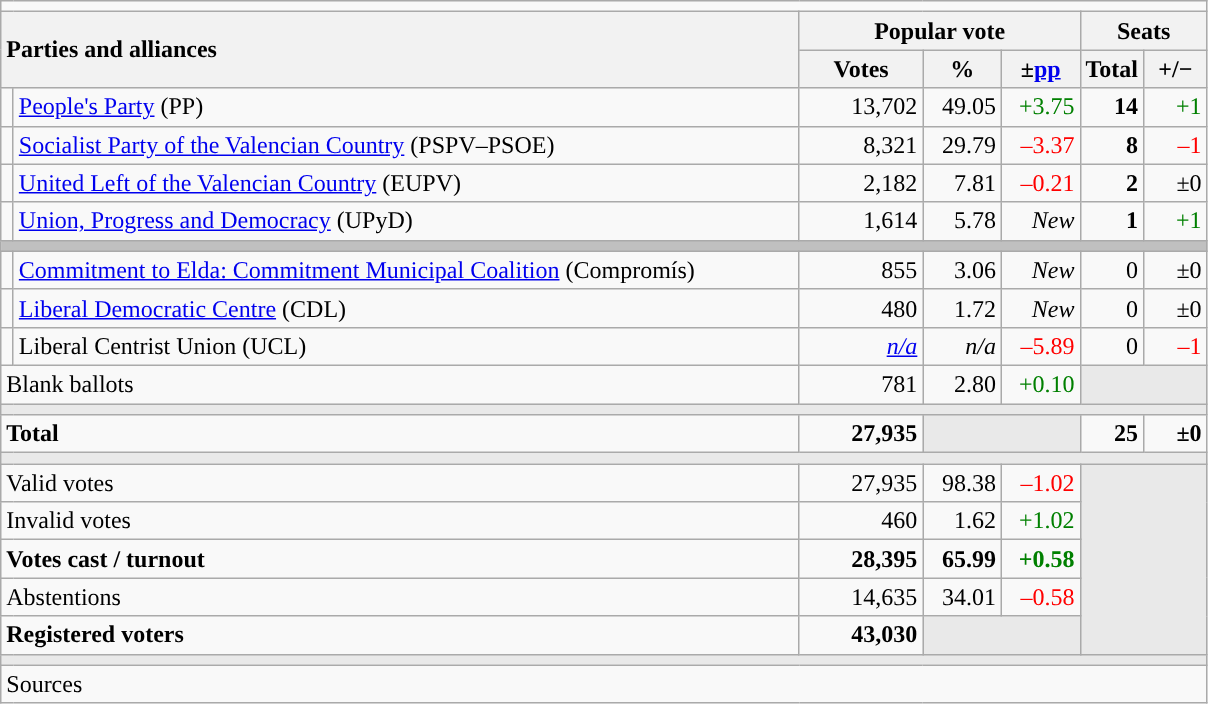<table class="wikitable" style="text-align:right;">
<tr>
<td colspan="7"></td>
</tr>
<tr>
<th style="text-align:left;" rowspan="2" colspan="2" width="525">Parties and alliances</th>
<th colspan="3">Popular vote</th>
<th colspan="2">Seats</th>
</tr>
<tr>
<th width="75">Votes</th>
<th width="45">%</th>
<th width="45">±<a href='#'>pp</a></th>
<th width="35">Total</th>
<th width="35">+/−</th>
</tr>
<tr>
<td width="1" style="color:inherit;background:"></td>
<td align="left"><a href='#'>People's Party</a> (PP)</td>
<td>13,702</td>
<td>49.05</td>
<td style="color:green;">+3.75</td>
<td><strong>14</strong></td>
<td style="color:green;">+1</td>
</tr>
<tr>
<td style="color:inherit;background:"></td>
<td align="left"><a href='#'>Socialist Party of the Valencian Country</a> (PSPV–PSOE)</td>
<td>8,321</td>
<td>29.79</td>
<td style="color:red;">–3.37</td>
<td><strong>8</strong></td>
<td style="color:red;">–1</td>
</tr>
<tr>
<td style="color:inherit;background:"></td>
<td align="left"><a href='#'>United Left of the Valencian Country</a> (EUPV)</td>
<td>2,182</td>
<td>7.81</td>
<td style="color:red;">–0.21</td>
<td><strong>2</strong></td>
<td>±0</td>
</tr>
<tr>
<td style="color:inherit;background:"></td>
<td align="left"><a href='#'>Union, Progress and Democracy</a> (UPyD)</td>
<td>1,614</td>
<td>5.78</td>
<td><em>New</em></td>
<td><strong>1</strong></td>
<td style="color:green;">+1</td>
</tr>
<tr>
<td colspan="7" bgcolor="#C0C0C0"></td>
</tr>
<tr>
<td style="color:inherit;background:"></td>
<td align="left"><a href='#'>Commitment to Elda: Commitment Municipal Coalition</a> (Compromís)</td>
<td>855</td>
<td>3.06</td>
<td><em>New</em></td>
<td>0</td>
<td>±0</td>
</tr>
<tr>
<td style="color:inherit;background:"></td>
<td align="left"><a href='#'>Liberal Democratic Centre</a> (CDL)</td>
<td>480</td>
<td>1.72</td>
<td><em>New</em></td>
<td>0</td>
<td>±0</td>
</tr>
<tr>
<td style="color:inherit;background:"></td>
<td align="left">Liberal Centrist Union (UCL)</td>
<td><em><a href='#'>n/a</a></em></td>
<td><em>n/a</em></td>
<td style="color:red;">–5.89</td>
<td>0</td>
<td style="color:red;">–1</td>
</tr>
<tr>
<td align="left" colspan="2">Blank ballots</td>
<td>781</td>
<td>2.80</td>
<td style="color:green;">+0.10</td>
<td bgcolor="#E9E9E9" colspan="2"></td>
</tr>
<tr>
<td colspan="7" bgcolor="#E9E9E9"></td>
</tr>
<tr style="font-weight:bold;">
<td align="left" colspan="2">Total</td>
<td>27,935</td>
<td bgcolor="#E9E9E9" colspan="2"></td>
<td>25</td>
<td>±0</td>
</tr>
<tr>
<td colspan="7" bgcolor="#E9E9E9"></td>
</tr>
<tr>
<td align="left" colspan="2">Valid votes</td>
<td>27,935</td>
<td>98.38</td>
<td style="color:red;">–1.02</td>
<td bgcolor="#E9E9E9" colspan="2" rowspan="5"></td>
</tr>
<tr>
<td align="left" colspan="2">Invalid votes</td>
<td>460</td>
<td>1.62</td>
<td style="color:green;">+1.02</td>
</tr>
<tr style="font-weight:bold;">
<td align="left" colspan="2">Votes cast / turnout</td>
<td>28,395</td>
<td>65.99</td>
<td style="color:green;">+0.58</td>
</tr>
<tr>
<td align="left" colspan="2">Abstentions</td>
<td>14,635</td>
<td>34.01</td>
<td style="color:red;">–0.58</td>
</tr>
<tr style="font-weight:bold;">
<td align="left" colspan="2">Registered voters</td>
<td>43,030</td>
<td bgcolor="#E9E9E9" colspan="2"></td>
</tr>
<tr>
<td colspan="7" bgcolor="#E9E9E9"></td>
</tr>
<tr>
<td align="left" colspan="7">Sources</td>
</tr>
</table>
